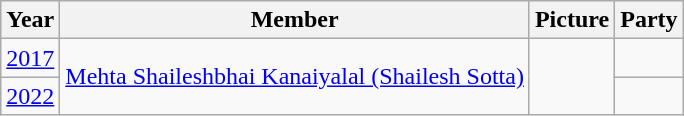<table class="wikitable sortable">
<tr>
<th>Year</th>
<th>Member</th>
<th>Picture</th>
<th colspan="2">Party</th>
</tr>
<tr>
<td><a href='#'>2017</a></td>
<td rowspan="2"><a href='#'>Mehta Shaileshbhai Kanaiyalal (Shailesh Sotta)</a></td>
<td rowspan="2"></td>
<td></td>
</tr>
<tr>
<td><a href='#'>2022</a></td>
</tr>
</table>
